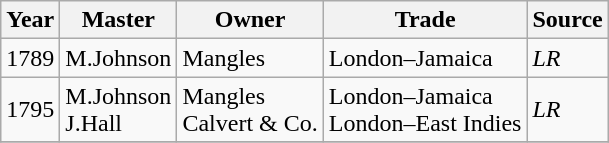<table class=" wikitable">
<tr>
<th>Year</th>
<th>Master</th>
<th>Owner</th>
<th>Trade</th>
<th>Source</th>
</tr>
<tr>
<td>1789</td>
<td>M.Johnson</td>
<td>Mangles</td>
<td>London–Jamaica</td>
<td><em>LR</em></td>
</tr>
<tr>
<td>1795</td>
<td>M.Johnson<br>J.Hall</td>
<td>Mangles<br>Calvert & Co.</td>
<td>London–Jamaica<br>London–East Indies</td>
<td><em>LR</em></td>
</tr>
<tr>
</tr>
</table>
